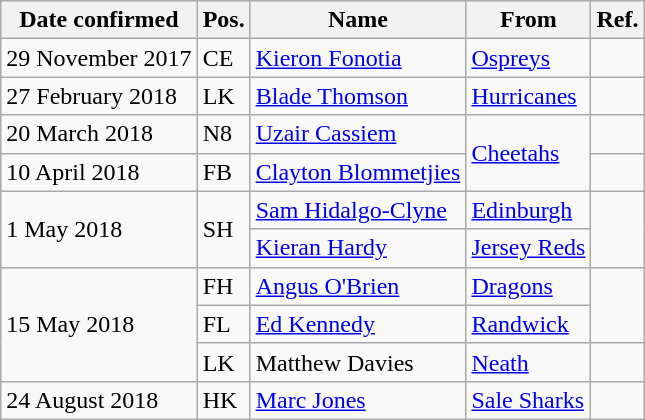<table class="wikitable">
<tr>
<th>Date confirmed</th>
<th>Pos.</th>
<th>Name</th>
<th>From</th>
<th>Ref.</th>
</tr>
<tr>
<td>29 November 2017</td>
<td>CE</td>
<td> <a href='#'>Kieron Fonotia</a></td>
<td><a href='#'>Ospreys</a></td>
<td></td>
</tr>
<tr>
<td>27 February 2018</td>
<td>LK</td>
<td> <a href='#'>Blade Thomson</a></td>
<td> <a href='#'>Hurricanes</a></td>
<td></td>
</tr>
<tr>
<td>20 March 2018</td>
<td>N8</td>
<td> <a href='#'>Uzair Cassiem</a></td>
<td rowspan="2"> <a href='#'>Cheetahs</a></td>
<td></td>
</tr>
<tr>
<td>10 April 2018</td>
<td>FB</td>
<td> <a href='#'>Clayton Blommetjies</a></td>
<td></td>
</tr>
<tr>
<td rowspan="2">1 May 2018</td>
<td rowspan="2">SH</td>
<td> <a href='#'>Sam Hidalgo-Clyne</a></td>
<td> <a href='#'>Edinburgh</a></td>
<td rowspan="2"></td>
</tr>
<tr>
<td> <a href='#'>Kieran Hardy</a></td>
<td> <a href='#'>Jersey Reds</a></td>
</tr>
<tr>
<td rowspan="3">15 May 2018</td>
<td>FH</td>
<td> <a href='#'>Angus O'Brien</a></td>
<td><a href='#'>Dragons</a></td>
<td rowspan="2"></td>
</tr>
<tr>
<td>FL</td>
<td> <a href='#'>Ed Kennedy</a></td>
<td> <a href='#'>Randwick</a></td>
</tr>
<tr>
<td>LK</td>
<td> Matthew Davies</td>
<td><a href='#'>Neath</a></td>
<td></td>
</tr>
<tr>
<td>24 August 2018</td>
<td>HK</td>
<td> <a href='#'>Marc Jones</a></td>
<td> <a href='#'>Sale Sharks</a></td>
<td></td>
</tr>
</table>
